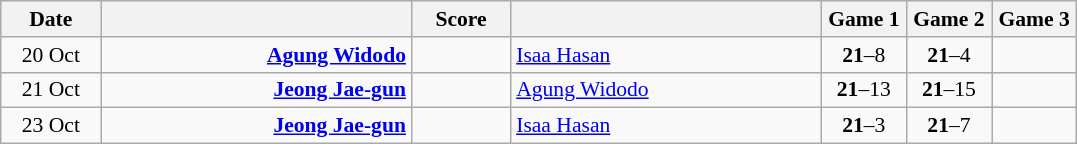<table class="wikitable" style="text-align: center; font-size:90% ">
<tr>
<th width="60">Date</th>
<th align="right" width="200"></th>
<th width="60">Score</th>
<th align="left" width="200"></th>
<th width="50">Game 1</th>
<th width="50">Game 2</th>
<th width="50">Game 3</th>
</tr>
<tr>
<td>20 Oct</td>
<td align="right"><strong><a href='#'>Agung Widodo</a> </strong></td>
<td align="center"></td>
<td align="left"> <a href='#'>Isaa Hasan</a></td>
<td><strong>21</strong>–8</td>
<td><strong>21</strong>–4</td>
<td></td>
</tr>
<tr>
<td>21 Oct</td>
<td align="right"><strong><a href='#'>Jeong Jae-gun</a> </strong></td>
<td align="center"></td>
<td align="left"> <a href='#'>Agung Widodo</a></td>
<td><strong>21</strong>–13</td>
<td><strong>21</strong>–15</td>
<td></td>
</tr>
<tr>
<td>23 Oct</td>
<td align="right"><strong><a href='#'>Jeong Jae-gun</a> </strong></td>
<td align="center"></td>
<td align="left"> <a href='#'>Isaa Hasan</a></td>
<td><strong>21</strong>–3</td>
<td><strong>21</strong>–7</td>
<td></td>
</tr>
</table>
